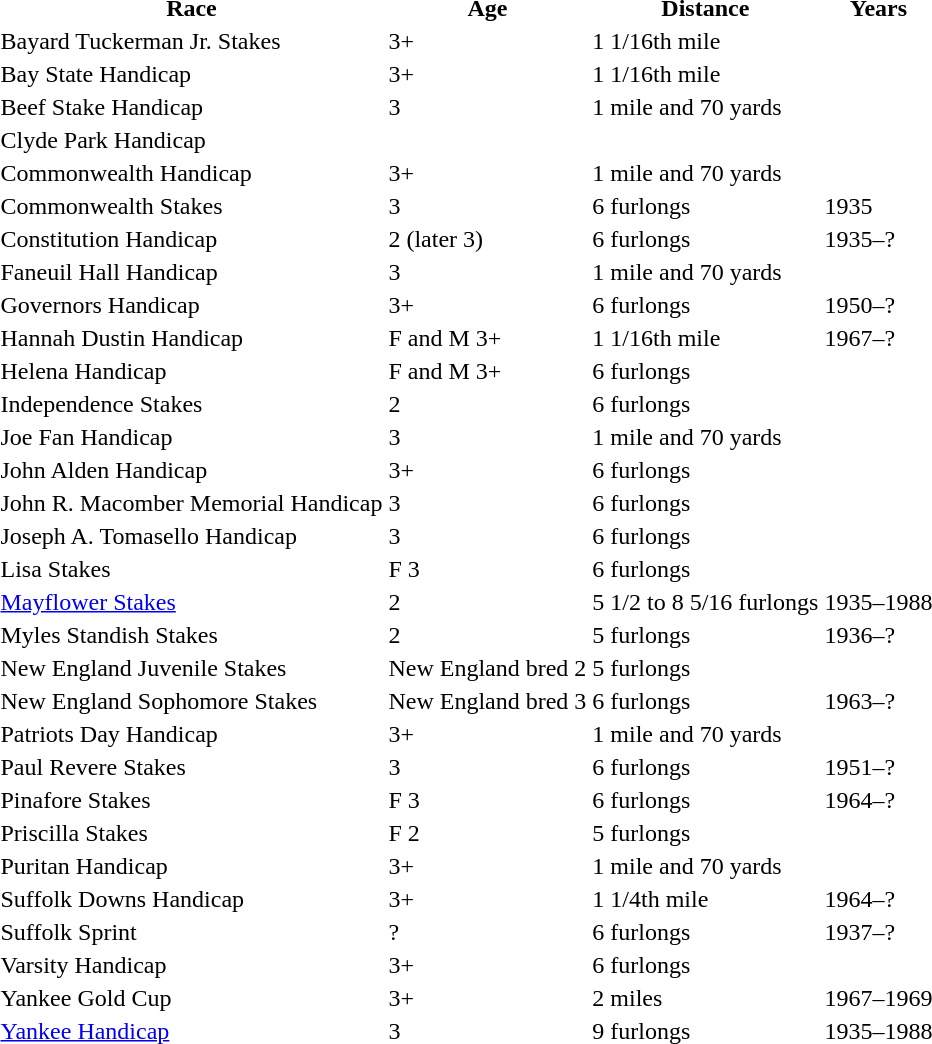<table>
<tr>
<th>Race</th>
<th>Age</th>
<th>Distance</th>
<th>Years</th>
</tr>
<tr>
<td>Bayard Tuckerman Jr. Stakes</td>
<td>3+</td>
<td>1 1/16th mile</td>
<td></td>
</tr>
<tr>
<td>Bay State Handicap</td>
<td>3+</td>
<td>1 1/16th mile</td>
<td></td>
</tr>
<tr>
<td>Beef Stake Handicap</td>
<td>3</td>
<td>1 mile and 70 yards</td>
<td></td>
</tr>
<tr>
<td>Clyde Park Handicap</td>
<td></td>
<td></td>
<td></td>
</tr>
<tr>
<td>Commonwealth Handicap</td>
<td>3+</td>
<td>1 mile and 70 yards</td>
<td></td>
</tr>
<tr>
<td>Commonwealth Stakes</td>
<td>3</td>
<td>6 furlongs</td>
<td>1935</td>
</tr>
<tr>
<td>Constitution Handicap</td>
<td>2 (later 3)</td>
<td>6 furlongs</td>
<td>1935–?</td>
</tr>
<tr>
<td>Faneuil Hall Handicap</td>
<td>3</td>
<td>1 mile and 70 yards</td>
<td></td>
</tr>
<tr>
<td>Governors Handicap</td>
<td>3+</td>
<td>6 furlongs</td>
<td>1950–?</td>
</tr>
<tr>
<td>Hannah Dustin Handicap</td>
<td>F and M 3+</td>
<td>1 1/16th mile</td>
<td>1967–?</td>
</tr>
<tr>
<td>Helena Handicap</td>
<td>F and M 3+</td>
<td>6 furlongs</td>
<td></td>
</tr>
<tr>
<td>Independence Stakes</td>
<td>2</td>
<td>6 furlongs</td>
<td></td>
</tr>
<tr>
<td>Joe Fan Handicap</td>
<td>3</td>
<td>1 mile and 70 yards</td>
<td></td>
</tr>
<tr>
<td>John Alden Handicap</td>
<td>3+</td>
<td>6 furlongs</td>
<td></td>
</tr>
<tr>
<td>John R. Macomber Memorial Handicap</td>
<td>3</td>
<td>6 furlongs</td>
<td></td>
</tr>
<tr>
<td>Joseph A. Tomasello Handicap</td>
<td>3</td>
<td>6 furlongs</td>
<td></td>
</tr>
<tr>
<td>Lisa Stakes</td>
<td>F 3</td>
<td>6 furlongs</td>
<td></td>
</tr>
<tr>
<td><a href='#'>Mayflower Stakes</a></td>
<td>2</td>
<td>5 1/2 to 8 5/16 furlongs</td>
<td>1935–1988</td>
</tr>
<tr>
<td>Myles Standish Stakes</td>
<td>2</td>
<td>5 furlongs</td>
<td>1936–?</td>
</tr>
<tr>
<td>New England Juvenile Stakes</td>
<td>New England bred 2</td>
<td>5 furlongs</td>
<td></td>
</tr>
<tr>
<td>New England Sophomore Stakes</td>
<td>New England bred 3</td>
<td>6 furlongs</td>
<td>1963–?</td>
</tr>
<tr>
<td>Patriots Day Handicap</td>
<td>3+</td>
<td>1 mile and 70 yards</td>
<td></td>
</tr>
<tr>
<td>Paul Revere Stakes</td>
<td>3</td>
<td>6 furlongs</td>
<td>1951–?</td>
</tr>
<tr>
<td>Pinafore Stakes</td>
<td>F 3</td>
<td>6 furlongs</td>
<td>1964–?</td>
</tr>
<tr>
<td>Priscilla Stakes</td>
<td>F 2</td>
<td>5 furlongs</td>
<td></td>
</tr>
<tr>
<td>Puritan Handicap</td>
<td>3+</td>
<td>1 mile and 70 yards</td>
<td></td>
</tr>
<tr>
<td>Suffolk Downs Handicap</td>
<td>3+</td>
<td>1 1/4th mile</td>
<td>1964–?</td>
</tr>
<tr>
<td>Suffolk Sprint</td>
<td>?</td>
<td>6 furlongs</td>
<td>1937–?</td>
</tr>
<tr>
<td>Varsity Handicap</td>
<td>3+</td>
<td>6 furlongs</td>
<td></td>
</tr>
<tr>
<td>Yankee Gold Cup</td>
<td>3+</td>
<td>2 miles</td>
<td>1967–1969</td>
</tr>
<tr>
<td><a href='#'>Yankee Handicap</a></td>
<td>3</td>
<td>9 furlongs</td>
<td>1935–1988</td>
</tr>
</table>
